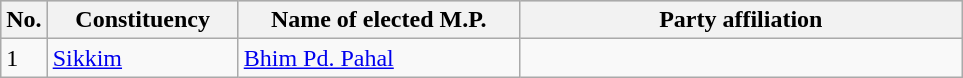<table class="wikitable">
<tr style="background:#ccc; text-align:center;">
<th>No.</th>
<th style="width:120px">Constituency</th>
<th style="width:180px">Name of elected M.P.</th>
<th colspan="2" style="width:18em">Party affiliation</th>
</tr>
<tr>
<td>1</td>
<td><a href='#'>Sikkim</a></td>
<td><a href='#'>Bhim Pd. Pahal</a></td>
<td></td>
</tr>
</table>
